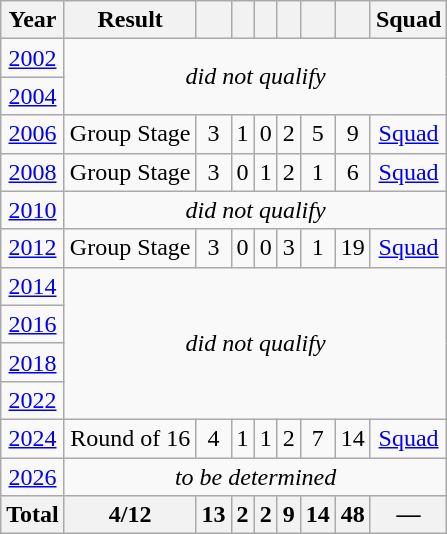<table class="wikitable" style="text-align: center;">
<tr>
<th>Year</th>
<th>Result</th>
<th></th>
<th></th>
<th></th>
<th></th>
<th></th>
<th></th>
<th>Squad</th>
</tr>
<tr>
<td> <a href='#'>2002</a></td>
<td colspan=9 rowspan=2><em>did not qualify</em></td>
</tr>
<tr>
<td> <a href='#'>2004</a></td>
</tr>
<tr>
<td> <a href='#'>2006</a></td>
<td>Group Stage</td>
<td>3</td>
<td>1</td>
<td>0</td>
<td>2</td>
<td>5</td>
<td>9</td>
<td><a href='#'>Squad</a></td>
</tr>
<tr>
<td> <a href='#'>2008</a></td>
<td>Group Stage</td>
<td>3</td>
<td>0</td>
<td>1</td>
<td>2</td>
<td>1</td>
<td>6</td>
<td><a href='#'>Squad</a></td>
</tr>
<tr>
<td> <a href='#'>2010</a></td>
<td colspan=9><em>did not qualify</em></td>
</tr>
<tr>
<td> <a href='#'>2012</a></td>
<td>Group Stage</td>
<td>3</td>
<td>0</td>
<td>0</td>
<td>3</td>
<td>1</td>
<td>19</td>
<td><a href='#'>Squad</a></td>
</tr>
<tr>
<td> <a href='#'>2014</a></td>
<td colspan=9 rowspan=4><em>did not qualify</em></td>
</tr>
<tr>
<td> <a href='#'>2016</a></td>
</tr>
<tr>
<td> <a href='#'>2018</a></td>
</tr>
<tr>
<td> <a href='#'>2022</a></td>
</tr>
<tr>
<td> <a href='#'>2024</a></td>
<td>Round of 16</td>
<td>4</td>
<td>1</td>
<td>1</td>
<td>2</td>
<td>7</td>
<td>14</td>
<td><a href='#'>Squad</a></td>
</tr>
<tr>
<td> <a href='#'>2026</a></td>
<td colspan=9><em>to be determined</em></td>
</tr>
<tr>
<th><strong>Total</strong></th>
<th><strong>4/12</strong></th>
<th><strong>13</strong></th>
<th><strong>2</strong></th>
<th><strong>2</strong></th>
<th><strong>9</strong></th>
<th><strong>14</strong></th>
<th><strong>48</strong></th>
<th>—</th>
</tr>
</table>
